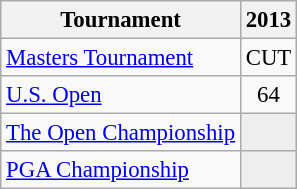<table class="wikitable" style="font-size:95%;text-align:center;">
<tr>
<th>Tournament</th>
<th>2013</th>
</tr>
<tr>
<td align=left><a href='#'>Masters Tournament</a></td>
<td>CUT</td>
</tr>
<tr>
<td align=left><a href='#'>U.S. Open</a></td>
<td>64</td>
</tr>
<tr>
<td align=left><a href='#'>The Open Championship</a></td>
<td style="background:#eeeeee;"></td>
</tr>
<tr>
<td align=left><a href='#'>PGA Championship</a></td>
<td style="background:#eeeeee;"></td>
</tr>
</table>
